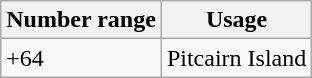<table class="wikitable" border=1>
<tr>
<th>Number range</th>
<th>Usage</th>
</tr>
<tr>
<td>+64</td>
<td>Pitcairn Island</td>
</tr>
</table>
